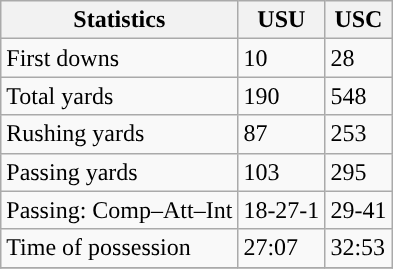<table class="wikitable" style="float: left;">
<tr>
<th>Statistics</th>
<th>USU</th>
<th>USC</th>
</tr>
<tr>
<td>First downs</td>
<td>10</td>
<td>28</td>
</tr>
<tr>
<td>Total yards</td>
<td>190</td>
<td>548</td>
</tr>
<tr>
<td>Rushing yards</td>
<td>87</td>
<td>253</td>
</tr>
<tr>
<td>Passing yards</td>
<td>103</td>
<td>295</td>
</tr>
<tr>
<td>Passing: Comp–Att–Int</td>
<td>18-27-1</td>
<td>29-41</td>
</tr>
<tr>
<td>Time of possession</td>
<td>27:07</td>
<td>32:53</td>
</tr>
<tr>
</tr>
</table>
